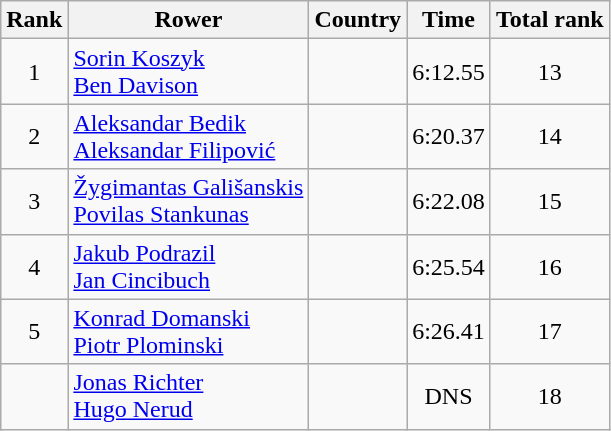<table class="wikitable" style="text-align:center">
<tr>
<th>Rank</th>
<th>Rower</th>
<th>Country</th>
<th>Time</th>
<th>Total rank</th>
</tr>
<tr>
<td>1</td>
<td align="left"><a href='#'>Sorin Koszyk</a><br><a href='#'>Ben Davison</a></td>
<td align="left"></td>
<td>6:12.55</td>
<td>13</td>
</tr>
<tr>
<td>2</td>
<td align="left"><a href='#'>Aleksandar Bedik</a><br><a href='#'>Aleksandar Filipović</a></td>
<td align="left"></td>
<td>6:20.37</td>
<td>14</td>
</tr>
<tr>
<td>3</td>
<td align="left"><a href='#'>Žygimantas Gališanskis</a><br><a href='#'>Povilas Stankunas</a></td>
<td align="left"></td>
<td>6:22.08</td>
<td>15</td>
</tr>
<tr>
<td>4</td>
<td align="left"><a href='#'>Jakub Podrazil</a><br><a href='#'>Jan Cincibuch</a></td>
<td align="left"></td>
<td>6:25.54</td>
<td>16</td>
</tr>
<tr>
<td>5</td>
<td align="left"><a href='#'>Konrad Domanski</a><br><a href='#'>Piotr Plominski</a></td>
<td align="left"></td>
<td>6:26.41</td>
<td>17</td>
</tr>
<tr>
<td></td>
<td align="left"><a href='#'>Jonas Richter</a><br><a href='#'>Hugo Nerud</a></td>
<td align="left"></td>
<td>DNS</td>
<td>18</td>
</tr>
</table>
